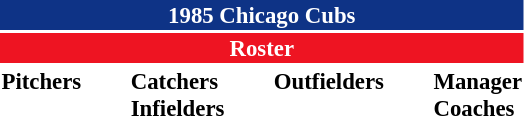<table class="toccolours" style="font-size: 95%;">
<tr>
<th colspan="10" style="background:#0e3386; color:#fff; text-align:center;">1985 Chicago Cubs</th>
</tr>
<tr>
<td colspan="10" style="background:#ee1422; color:#fff; text-align:center;"><strong>Roster</strong></td>
</tr>
<tr>
<td valign="top"><strong>Pitchers</strong><br>


















</td>
<td style="width:25px;"></td>
<td valign="top"><strong>Catchers</strong><br>

<strong>Infielders</strong>







</td>
<td style="width:25px;"></td>
<td valign="top"><strong>Outfielders</strong><br>








</td>
<td style="width:25px;"></td>
<td valign="top"><strong>Manager</strong><br>
<strong>Coaches</strong>




</td>
</tr>
</table>
